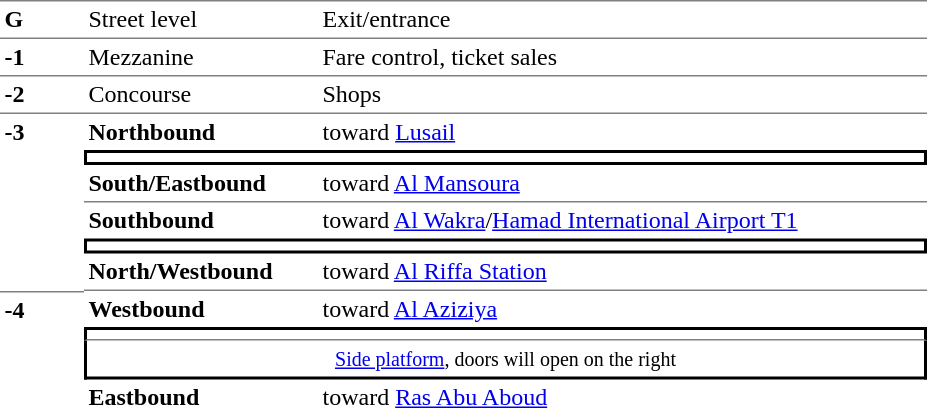<table table border=0 cellspacing=0 cellpadding=3>
<tr>
<td style="border-top:solid 1px gray; border-bottom:solid 1px gray; vertical-align:top;" width=50><strong>G</strong></td>
<td style="border-top:solid 1px gray; border-bottom:solid 1px gray; vertical-align:top;" width=150>Street level</td>
<td style="border-top:solid 1px gray; border-bottom:solid 1px gray; vertical-align:top;" colspan=2 width=400>Exit/entrance</td>
</tr>
<tr>
<td style="vertical-align:top; border-bottom:solid 1px gray;"><strong>-1</strong></td>
<td style="vertical-align:top; border-bottom:solid 1px gray;">Mezzanine</td>
<td style="vertical-align:top; border-bottom:solid 1px gray;" colspan=2>Fare control, ticket sales</td>
</tr>
<tr>
<td style="vertical-align:top;"><strong>-2</strong></td>
<td style="vertical-align:top;">Concourse</td>
<td style="vertical-align:top;" colspan=2>Shops</td>
</tr>
<tr>
<td rowspan=6 style="border-top:solid 1px gray; vertical-align:top;"><strong>-3</strong></td>
<td style="border-bottom:solid 0px gray; border-top:solid 1px gray;"><strong>Northbound</strong></td>
<td style="border-bottom:solid 0px gray; border-top:solid 1px gray;"> toward <a href='#'>Lusail</a></td>
</tr>
<tr>
<td style="border-top:solid 2px black;border-right:solid 2px black;border-left:solid 2px black;border-bottom:solid 2px black;text-align:center;" colspan=2></td>
</tr>
<tr>
<td style="border-bottom:solid 1px gray;"><strong>South/Eastbound</strong></td>
<td style="border-bottom:solid 1px gray;"> toward <a href='#'>Al Mansoura</a></td>
</tr>
<tr>
<td><strong>Southbound</strong></td>
<td> toward <a href='#'>Al Wakra</a>/<a href='#'>Hamad International Airport T1</a></td>
</tr>
<tr>
<td style="border-top:solid 2px black;border-right:solid 2px black;border-left:solid 2px black;border-bottom:solid 2px black;text-align:center;" colspan=2></td>
</tr>
<tr>
<td style="border-bottom:solid 1px gray;"><strong>North/Westbound</strong></td>
<td style="border-bottom:solid 1px gray;"> toward <a href='#'>Al Riffa Station</a></td>
</tr>
<tr>
<td rowspan=4 style="border-top:solid 1px gray; vertical-align:top;"><strong>-4</strong></td>
<td><strong>Westbound</strong></td>
<td> toward <a href='#'>Al Aziziya</a></td>
</tr>
<tr>
<td style="border-top:solid 2px black;border-right:solid 2px black;border-left:solid 2px black;border-bottom:solid 1px gray;text-align:center;" colspan=2></td>
</tr>
<tr>
<td style="border-top:solid 0px gray;border-right:solid 2px black;border-left:solid 2px black;border-bottom:solid 2px black;text-align:center;" colspan=2><small><a href='#'>Side platform</a>, doors will open on the right </small></td>
</tr>
<tr>
<td><strong>Eastbound</strong></td>
<td> toward <a href='#'>Ras Abu Aboud</a></td>
</tr>
<tr>
</tr>
</table>
